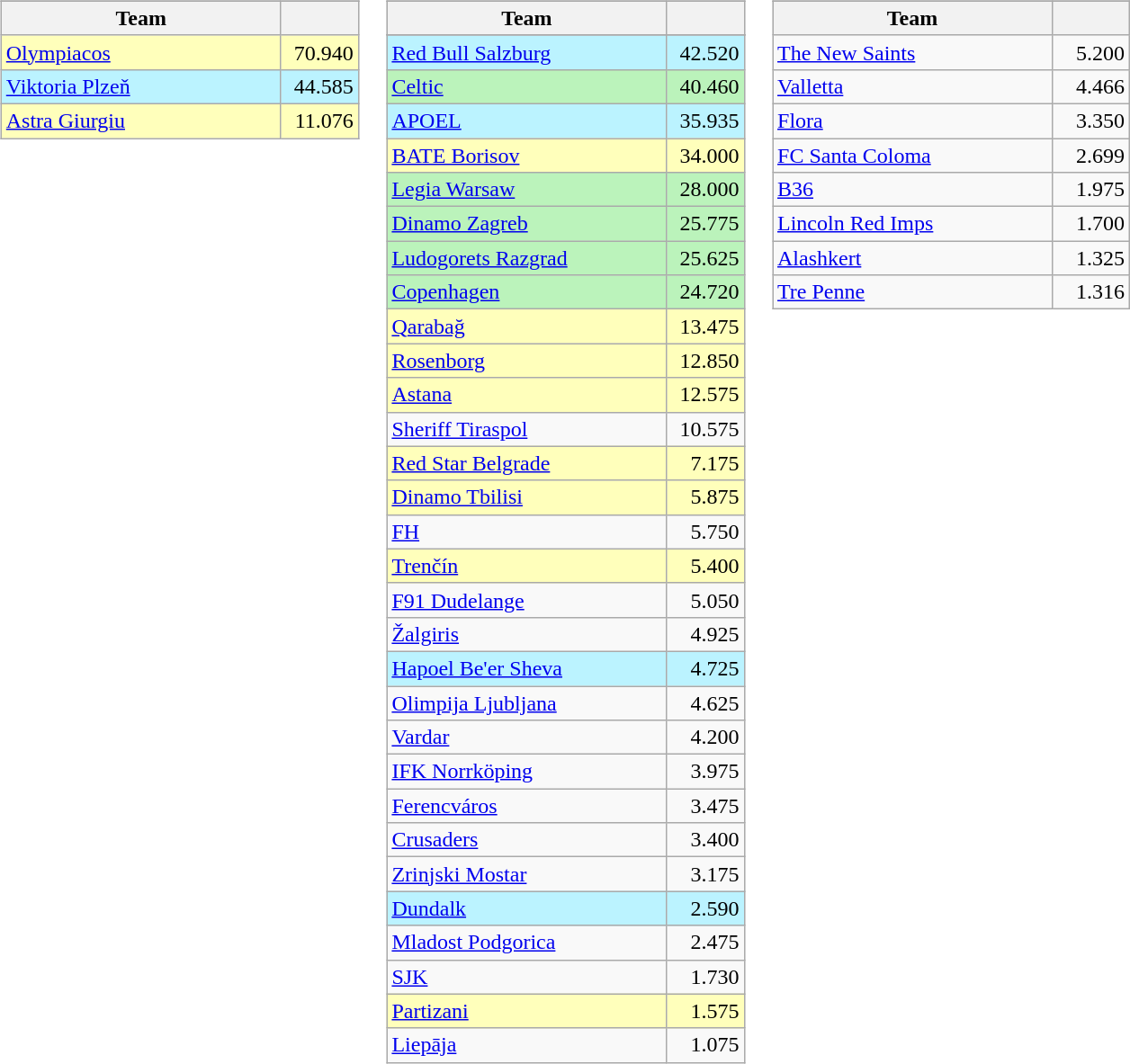<table>
<tr valign=top>
<td><br><table class="wikitable">
<tr>
</tr>
<tr>
<th width=200>Team</th>
<th width=50></th>
</tr>
<tr bgcolor=#ffffbb>
<td> <a href='#'>Olympiacos</a></td>
<td align=right>70.940</td>
</tr>
<tr bgcolor=#bbf3ff>
<td> <a href='#'>Viktoria Plzeň</a></td>
<td align=right>44.585</td>
</tr>
<tr bgcolor=#ffffbb>
<td> <a href='#'>Astra Giurgiu</a></td>
<td align=right>11.076</td>
</tr>
</table>
</td>
<td><br><table class="wikitable">
<tr>
</tr>
<tr>
<th width=200>Team</th>
<th width=50></th>
</tr>
<tr>
</tr>
<tr bgcolor=#bbf3ff>
<td> <a href='#'>Red Bull Salzburg</a></td>
<td align=right>42.520</td>
</tr>
<tr bgcolor=#bbf3bb>
<td> <a href='#'>Celtic</a></td>
<td align=right>40.460</td>
</tr>
<tr bgcolor=#bbf3ff>
<td> <a href='#'>APOEL</a></td>
<td align=right>35.935</td>
</tr>
<tr bgcolor=#ffffbb>
<td> <a href='#'>BATE Borisov</a></td>
<td align=right>34.000</td>
</tr>
<tr bgcolor=#bbf3bb>
<td> <a href='#'>Legia Warsaw</a></td>
<td align=right>28.000</td>
</tr>
<tr bgcolor=#bbf3bb>
<td> <a href='#'>Dinamo Zagreb</a></td>
<td align=right>25.775</td>
</tr>
<tr bgcolor=#bbf3bb>
<td> <a href='#'>Ludogorets Razgrad</a></td>
<td align=right>25.625</td>
</tr>
<tr bgcolor=#bbf3bb>
<td> <a href='#'>Copenhagen</a></td>
<td align=right>24.720</td>
</tr>
<tr bgcolor=#ffffbb>
<td> <a href='#'>Qarabağ</a></td>
<td align=right>13.475</td>
</tr>
<tr bgcolor=#ffffbb>
<td> <a href='#'>Rosenborg</a></td>
<td align=right>12.850</td>
</tr>
<tr bgcolor=#ffffbb>
<td> <a href='#'>Astana</a></td>
<td align=right>12.575</td>
</tr>
<tr>
<td> <a href='#'>Sheriff Tiraspol</a></td>
<td align=right>10.575</td>
</tr>
<tr bgcolor=#ffffbb>
<td> <a href='#'>Red Star Belgrade</a></td>
<td align=right>7.175</td>
</tr>
<tr bgcolor=#ffffbb>
<td> <a href='#'>Dinamo Tbilisi</a></td>
<td align=right>5.875</td>
</tr>
<tr>
<td> <a href='#'>FH</a></td>
<td align=right>5.750</td>
</tr>
<tr bgcolor=#ffffbb>
<td> <a href='#'>Trenčín</a></td>
<td align=right>5.400</td>
</tr>
<tr>
<td> <a href='#'>F91 Dudelange</a></td>
<td align=right>5.050</td>
</tr>
<tr>
<td> <a href='#'>Žalgiris</a></td>
<td align=right>4.925</td>
</tr>
<tr bgcolor=#bbf3ff>
<td> <a href='#'>Hapoel Be'er Sheva</a></td>
<td align=right>4.725</td>
</tr>
<tr>
<td> <a href='#'>Olimpija Ljubljana</a></td>
<td align=right>4.625</td>
</tr>
<tr>
<td> <a href='#'>Vardar</a></td>
<td align=right>4.200</td>
</tr>
<tr>
<td> <a href='#'>IFK Norrköping</a></td>
<td align=right>3.975</td>
</tr>
<tr>
<td> <a href='#'>Ferencváros</a></td>
<td align=right>3.475</td>
</tr>
<tr>
<td> <a href='#'>Crusaders</a></td>
<td align=right>3.400</td>
</tr>
<tr>
<td> <a href='#'>Zrinjski Mostar</a></td>
<td align=right>3.175</td>
</tr>
<tr bgcolor=#bbf3ff>
<td> <a href='#'>Dundalk</a></td>
<td align=right>2.590</td>
</tr>
<tr>
<td> <a href='#'>Mladost Podgorica</a></td>
<td align=right>2.475</td>
</tr>
<tr>
<td> <a href='#'>SJK</a></td>
<td align=right>1.730</td>
</tr>
<tr bgcolor=#ffffbb>
<td> <a href='#'>Partizani</a></td>
<td align=right>1.575</td>
</tr>
<tr>
<td> <a href='#'>Liepāja</a></td>
<td align=right>1.075</td>
</tr>
</table>
</td>
<td><br><table class="wikitable">
<tr>
</tr>
<tr>
<th width=200>Team</th>
<th width=50></th>
</tr>
<tr>
<td> <a href='#'>The New Saints</a></td>
<td align=right>5.200</td>
</tr>
<tr>
<td> <a href='#'>Valletta</a></td>
<td align=right>4.466</td>
</tr>
<tr>
<td> <a href='#'>Flora</a></td>
<td align=right>3.350</td>
</tr>
<tr>
<td> <a href='#'>FC Santa Coloma</a></td>
<td align=right>2.699</td>
</tr>
<tr>
<td> <a href='#'>B36</a></td>
<td align=right>1.975</td>
</tr>
<tr>
<td> <a href='#'>Lincoln Red Imps</a></td>
<td align=right>1.700</td>
</tr>
<tr>
<td> <a href='#'>Alashkert</a></td>
<td align=right>1.325</td>
</tr>
<tr>
<td> <a href='#'>Tre Penne</a></td>
<td align=right>1.316</td>
</tr>
</table>
</td>
</tr>
</table>
